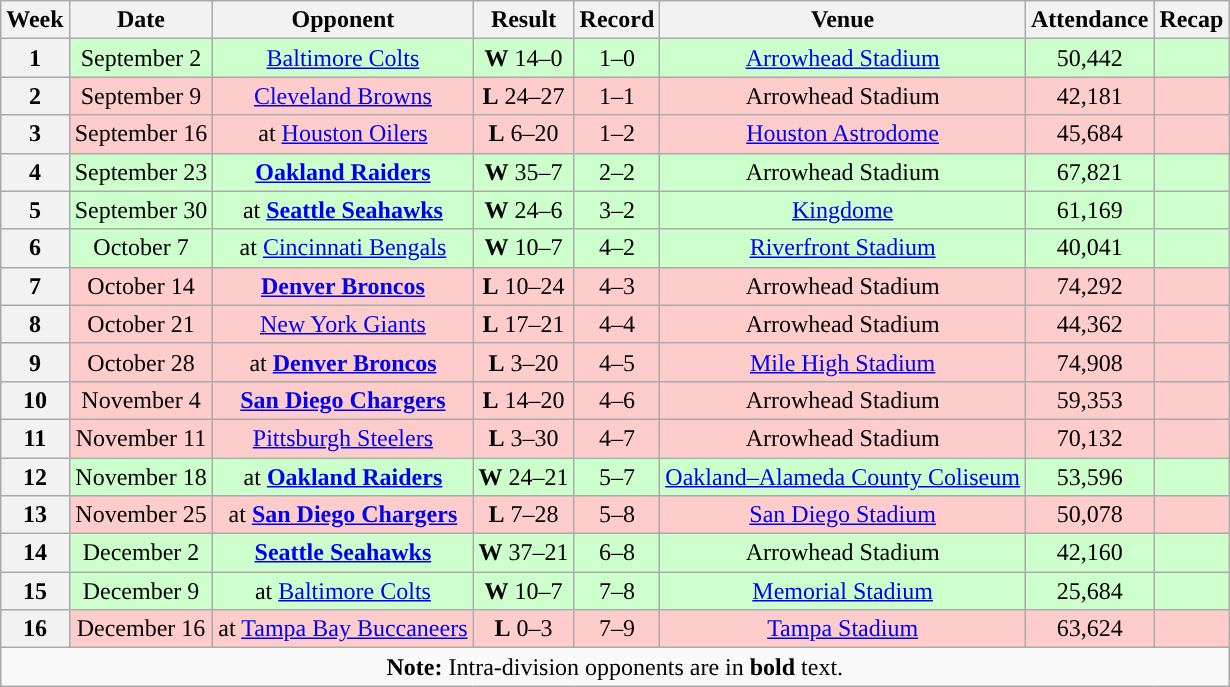<table class="wikitable" style="text-align:center">
<tr>
<th>Week</th>
<th>Date</th>
<th>Opponent</th>
<th>Result</th>
<th>Record</th>
<th>Venue</th>
<th>Attendance</th>
<th>Recap</th>
</tr>
<tr style="background:#cfc">
<th>1</th>
<td>September 2</td>
<td><a href='#'>Baltimore Colts</a></td>
<td><strong>W</strong> 14–0</td>
<td>1–0</td>
<td><a href='#'>Arrowhead Stadium</a></td>
<td>50,442</td>
<td></td>
</tr>
<tr style="background:#fcc">
<th>2</th>
<td>September 9</td>
<td><a href='#'>Cleveland Browns</a></td>
<td><strong>L</strong> 24–27</td>
<td>1–1</td>
<td>Arrowhead Stadium</td>
<td>42,181</td>
<td></td>
</tr>
<tr style="background:#fcc">
<th>3</th>
<td>September 16</td>
<td>at <a href='#'>Houston Oilers</a></td>
<td><strong>L</strong> 6–20</td>
<td>1–2</td>
<td><a href='#'>Houston Astrodome</a></td>
<td>45,684</td>
<td></td>
</tr>
<tr style="background:#cfc">
<th>4</th>
<td>September 23</td>
<td><strong><a href='#'>Oakland Raiders</a></strong></td>
<td><strong>W</strong> 35–7</td>
<td>2–2</td>
<td>Arrowhead Stadium</td>
<td>67,821</td>
<td></td>
</tr>
<tr style="background:#cfc">
<th>5</th>
<td>September 30</td>
<td>at <strong><a href='#'>Seattle Seahawks</a></strong></td>
<td><strong>W</strong> 24–6</td>
<td>3–2</td>
<td><a href='#'>Kingdome</a></td>
<td>61,169</td>
<td></td>
</tr>
<tr style="background:#cfc">
<th>6</th>
<td>October 7</td>
<td>at <a href='#'>Cincinnati Bengals</a></td>
<td><strong>W</strong> 10–7</td>
<td>4–2</td>
<td><a href='#'>Riverfront Stadium</a></td>
<td>40,041</td>
<td></td>
</tr>
<tr style="background:#fcc">
<th>7</th>
<td>October 14</td>
<td><strong><a href='#'>Denver Broncos</a></strong></td>
<td><strong>L</strong> 10–24</td>
<td>4–3</td>
<td>Arrowhead Stadium</td>
<td>74,292</td>
<td></td>
</tr>
<tr style="background:#fcc">
<th>8</th>
<td>October 21</td>
<td><a href='#'>New York Giants</a></td>
<td><strong>L</strong> 17–21</td>
<td>4–4</td>
<td>Arrowhead Stadium</td>
<td>44,362</td>
<td></td>
</tr>
<tr style="background:#fcc">
<th>9</th>
<td>October 28</td>
<td>at <strong><a href='#'>Denver Broncos</a></strong></td>
<td><strong>L</strong> 3–20</td>
<td>4–5</td>
<td><a href='#'>Mile High Stadium</a></td>
<td>74,908</td>
<td></td>
</tr>
<tr style="background:#fcc">
<th>10</th>
<td>November 4</td>
<td><strong><a href='#'>San Diego Chargers</a></strong></td>
<td><strong>L</strong> 14–20</td>
<td>4–6</td>
<td>Arrowhead Stadium</td>
<td>59,353</td>
<td></td>
</tr>
<tr style="background:#fcc">
<th>11</th>
<td>November 11</td>
<td><a href='#'>Pittsburgh Steelers</a></td>
<td><strong>L</strong> 3–30</td>
<td>4–7</td>
<td>Arrowhead Stadium</td>
<td>70,132</td>
<td></td>
</tr>
<tr style="background:#cfc">
<th>12</th>
<td>November 18</td>
<td>at <strong><a href='#'>Oakland Raiders</a></strong></td>
<td><strong>W</strong> 24–21</td>
<td>5–7</td>
<td><a href='#'>Oakland–Alameda County Coliseum</a></td>
<td>53,596</td>
<td></td>
</tr>
<tr style="background:#fcc">
<th>13</th>
<td>November 25</td>
<td>at <strong><a href='#'>San Diego Chargers</a></strong></td>
<td><strong>L</strong> 7–28</td>
<td>5–8</td>
<td><a href='#'>San Diego Stadium</a></td>
<td>50,078</td>
<td></td>
</tr>
<tr style="background:#cfc">
<th>14</th>
<td>December 2</td>
<td><strong><a href='#'>Seattle Seahawks</a></strong></td>
<td><strong>W</strong> 37–21</td>
<td>6–8</td>
<td>Arrowhead Stadium</td>
<td>42,160</td>
<td></td>
</tr>
<tr style="background:#cfc">
<th>15</th>
<td>December 9</td>
<td>at <a href='#'>Baltimore Colts</a></td>
<td><strong>W</strong> 10–7</td>
<td>7–8</td>
<td><a href='#'>Memorial Stadium</a></td>
<td>25,684</td>
<td></td>
</tr>
<tr style="background:#fcc">
<th>16</th>
<td>December 16</td>
<td>at <a href='#'>Tampa Bay Buccaneers</a></td>
<td><strong>L</strong> 0–3</td>
<td>7–9</td>
<td><a href='#'>Tampa Stadium</a></td>
<td>63,624</td>
<td></td>
</tr>
<tr>
<td colspan="8"><strong>Note:</strong> Intra-division opponents are in <strong>bold</strong> text.</td>
</tr>
</table>
